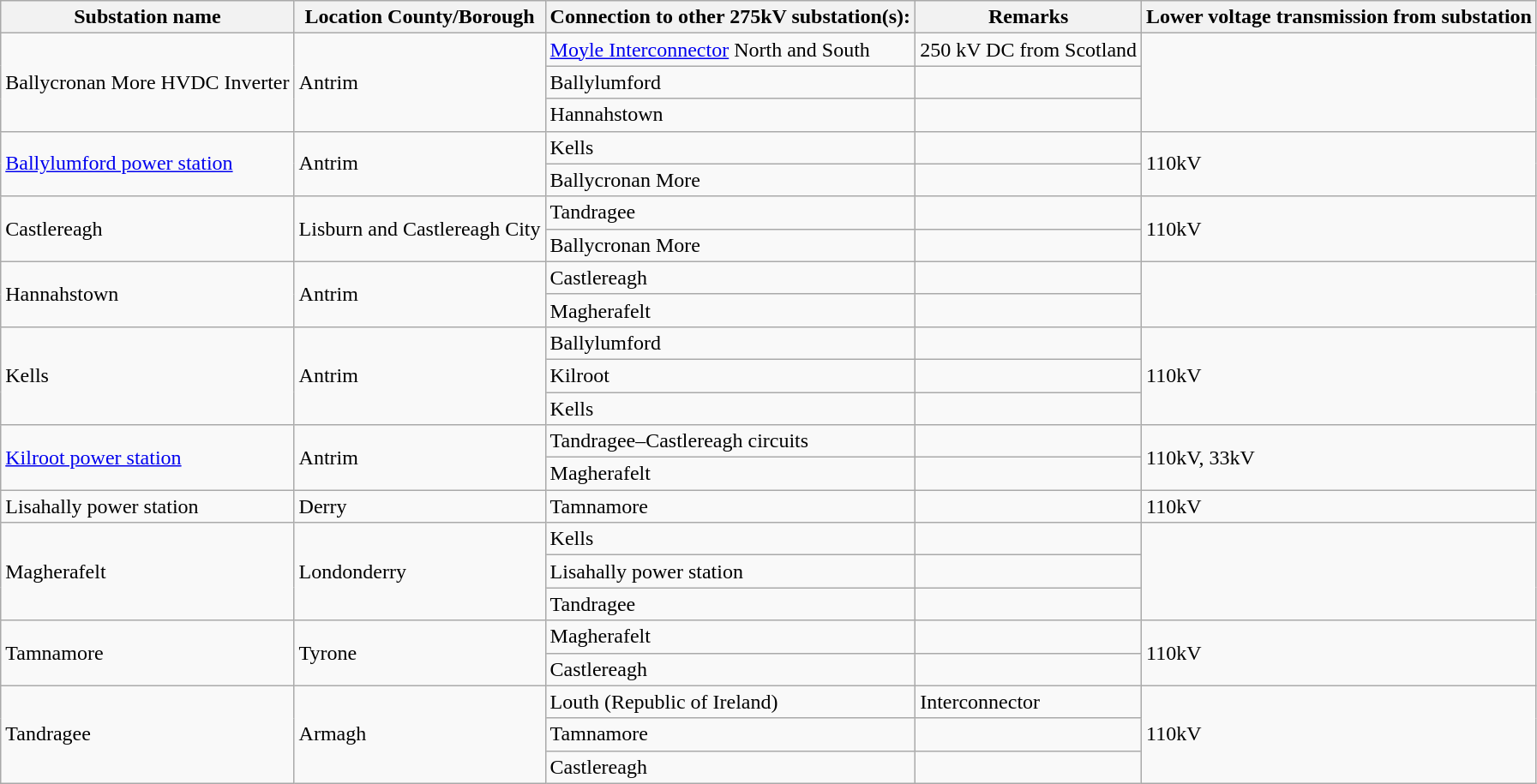<table class="wikitable sortable">
<tr>
<th>Substation name</th>
<th>Location County/Borough</th>
<th>Connection to other 275kV substation(s):</th>
<th>Remarks</th>
<th>Lower voltage transmission from substation</th>
</tr>
<tr>
<td rowspan="3">Ballycronan More HVDC Inverter</td>
<td rowspan="3">Antrim</td>
<td><a href='#'>Moyle Interconnector</a> North and South</td>
<td>250 kV DC from Scotland</td>
<td rowspan="3"></td>
</tr>
<tr>
<td>Ballylumford</td>
<td></td>
</tr>
<tr>
<td>Hannahstown</td>
<td></td>
</tr>
<tr>
<td rowspan="2"><a href='#'>Ballylumford power station</a></td>
<td rowspan="2">Antrim</td>
<td>Kells</td>
<td></td>
<td rowspan="2">110kV</td>
</tr>
<tr>
<td>Ballycronan More</td>
<td></td>
</tr>
<tr>
<td rowspan="2">Castlereagh</td>
<td rowspan="2">Lisburn and Castlereagh City</td>
<td>Tandragee</td>
<td></td>
<td rowspan="2">110kV</td>
</tr>
<tr>
<td>Ballycronan More</td>
<td></td>
</tr>
<tr>
<td rowspan="2">Hannahstown</td>
<td rowspan="2">Antrim</td>
<td>Castlereagh</td>
<td></td>
<td rowspan="2"></td>
</tr>
<tr>
<td>Magherafelt</td>
<td></td>
</tr>
<tr>
<td rowspan="3">Kells</td>
<td rowspan="3">Antrim</td>
<td>Ballylumford</td>
<td></td>
<td rowspan="3">110kV</td>
</tr>
<tr>
<td>Kilroot</td>
<td></td>
</tr>
<tr>
<td>Kells</td>
<td></td>
</tr>
<tr>
<td rowspan="2"><a href='#'>Kilroot power station</a></td>
<td rowspan="2">Antrim</td>
<td>Tandragee–Castlereagh circuits</td>
<td></td>
<td rowspan="2">110kV, 33kV</td>
</tr>
<tr>
<td>Magherafelt</td>
<td></td>
</tr>
<tr>
<td>Lisahally power station</td>
<td>Derry</td>
<td>Tamnamore</td>
<td></td>
<td>110kV</td>
</tr>
<tr>
<td rowspan="3">Magherafelt</td>
<td rowspan="3">Londonderry</td>
<td>Kells</td>
<td></td>
<td rowspan="3"></td>
</tr>
<tr>
<td>Lisahally power station</td>
<td></td>
</tr>
<tr>
<td>Tandragee</td>
<td></td>
</tr>
<tr>
<td rowspan="2">Tamnamore</td>
<td rowspan="2">Tyrone</td>
<td>Magherafelt</td>
<td></td>
<td rowspan="2">110kV</td>
</tr>
<tr>
<td>Castlereagh</td>
<td></td>
</tr>
<tr>
<td rowspan="3">Tandragee</td>
<td rowspan="3">Armagh</td>
<td>Louth (Republic of Ireland)</td>
<td>Interconnector</td>
<td rowspan="3">110kV</td>
</tr>
<tr>
<td>Tamnamore</td>
<td></td>
</tr>
<tr>
<td>Castlereagh</td>
<td></td>
</tr>
</table>
